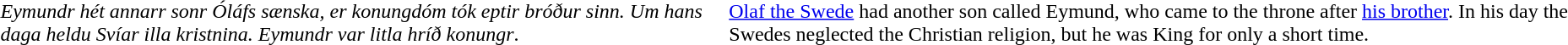<table>
<tr>
<td><br><em>Eymundr hét annarr sonr Óláfs sænska, er konungdóm tók eptir bróður sinn. Um hans daga heldu Svíar illa kristnina. Eymundr var litla hríð konungr</em>.</td>
<td><br><a href='#'>Olaf the Swede</a> had another son called Eymund, who came to the throne after <a href='#'>his brother</a>. In his day the Swedes neglected the Christian religion, but he was King for only a short time.</td>
<td></td>
</tr>
</table>
